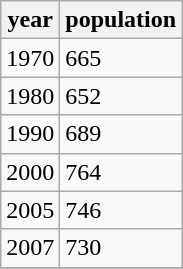<table class="wikitable">
<tr>
<th>year</th>
<th>population</th>
</tr>
<tr>
<td>1970</td>
<td>665</td>
</tr>
<tr>
<td>1980</td>
<td>652</td>
</tr>
<tr>
<td>1990</td>
<td>689</td>
</tr>
<tr>
<td>2000</td>
<td>764</td>
</tr>
<tr>
<td>2005</td>
<td>746</td>
</tr>
<tr>
<td>2007</td>
<td>730</td>
</tr>
<tr>
</tr>
</table>
